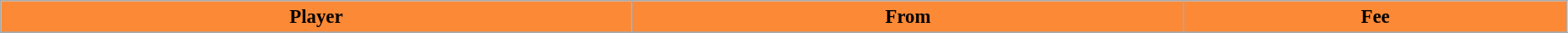<table class="wikitable" style="text-align:left; font-size:95%;width:98%;">
<tr>
<th style="background:#FC8936; color:black;">Player</th>
<th style="background:#FC8936; color:black;">From</th>
<th style="background:#FC8936; color:black;">Fee</th>
</tr>
<tr>
</tr>
</table>
